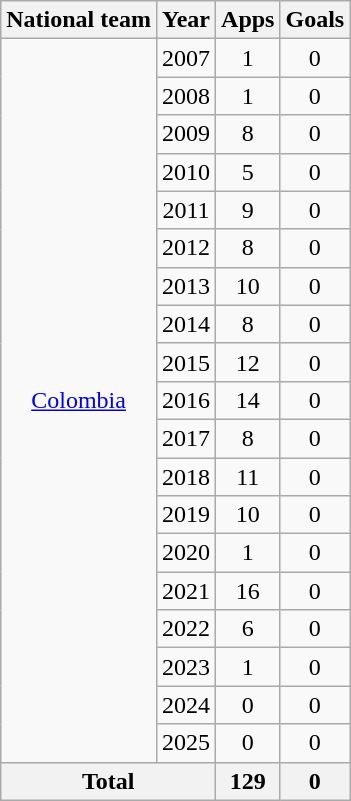<table class="wikitable" style="text-align:center">
<tr>
<th>National team</th>
<th>Year</th>
<th>Apps</th>
<th>Goals</th>
</tr>
<tr>
<td rowspan="19"><a href='#'>Colombia</a></td>
<td>2007</td>
<td>1</td>
<td>0</td>
</tr>
<tr>
<td>2008</td>
<td>1</td>
<td>0</td>
</tr>
<tr>
<td>2009</td>
<td>8</td>
<td>0</td>
</tr>
<tr>
<td>2010</td>
<td>5</td>
<td>0</td>
</tr>
<tr>
<td>2011</td>
<td>9</td>
<td>0</td>
</tr>
<tr>
<td>2012</td>
<td>8</td>
<td>0</td>
</tr>
<tr>
<td>2013</td>
<td>10</td>
<td>0</td>
</tr>
<tr>
<td>2014</td>
<td>8</td>
<td>0</td>
</tr>
<tr>
<td>2015</td>
<td>12</td>
<td>0</td>
</tr>
<tr>
<td>2016</td>
<td>14</td>
<td>0</td>
</tr>
<tr>
<td>2017</td>
<td>8</td>
<td>0</td>
</tr>
<tr>
<td>2018</td>
<td>11</td>
<td>0</td>
</tr>
<tr>
<td>2019</td>
<td>10</td>
<td>0</td>
</tr>
<tr>
<td>2020</td>
<td>1</td>
<td>0</td>
</tr>
<tr>
<td>2021</td>
<td>16</td>
<td>0</td>
</tr>
<tr>
<td>2022</td>
<td>6</td>
<td>0</td>
</tr>
<tr>
<td>2023</td>
<td>1</td>
<td>0</td>
</tr>
<tr>
<td>2024</td>
<td>0</td>
<td>0</td>
</tr>
<tr>
<td>2025</td>
<td>0</td>
<td>0</td>
</tr>
<tr>
<th colspan="2">Total</th>
<th>129</th>
<th>0</th>
</tr>
</table>
